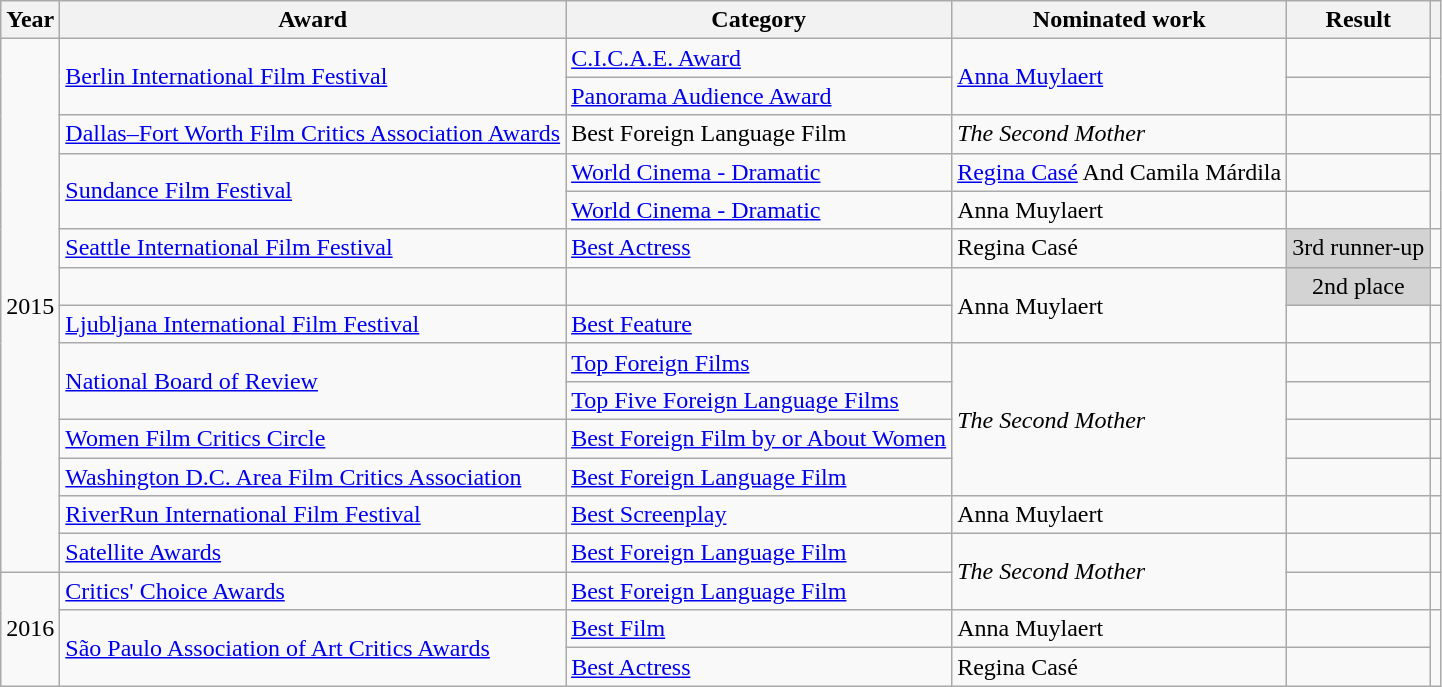<table class="wikitable sortable">
<tr>
<th>Year</th>
<th>Award</th>
<th>Category</th>
<th>Nominated work</th>
<th>Result</th>
<th></th>
</tr>
<tr>
<td rowspan=14>2015</td>
<td rowspan=2><a href='#'>Berlin International Film Festival</a></td>
<td><a href='#'>C.I.C.A.E. Award</a></td>
<td rowspan=2><a href='#'>Anna Muylaert</a></td>
<td></td>
<td rowspan=2></td>
</tr>
<tr>
<td><a href='#'>Panorama Audience Award</a></td>
<td></td>
</tr>
<tr>
<td><a href='#'>Dallas–Fort Worth Film Critics Association Awards</a></td>
<td>Best Foreign Language Film</td>
<td><em>The Second Mother</em></td>
<td></td>
<td></td>
</tr>
<tr>
<td rowspan=2><a href='#'>Sundance Film Festival</a></td>
<td><a href='#'>World Cinema - Dramatic</a></td>
<td><a href='#'>Regina Casé</a> And Camila Márdila</td>
<td></td>
<td rowspan=2></td>
</tr>
<tr>
<td><a href='#'>World Cinema - Dramatic</a></td>
<td>Anna Muylaert</td>
<td></td>
</tr>
<tr>
<td><a href='#'>Seattle International Film Festival</a></td>
<td><a href='#'>Best Actress</a></td>
<td>Regina Casé</td>
<td style="background:lightgrey" align="center">3rd runner-up</td>
<td></td>
</tr>
<tr>
<td></td>
<td></td>
<td rowspan=2>Anna Muylaert</td>
<td style="background:lightgrey" align="center">2nd place</td>
<td></td>
</tr>
<tr>
<td><a href='#'>Ljubljana International Film Festival</a></td>
<td><a href='#'>Best Feature</a></td>
<td></td>
<td></td>
</tr>
<tr>
<td rowspan=2><a href='#'>National Board of Review</a></td>
<td><a href='#'>Top Foreign Films</a></td>
<td rowspan=4><em>The Second Mother</em></td>
<td></td>
<td rowspan=2></td>
</tr>
<tr>
<td><a href='#'>Top Five Foreign Language Films</a></td>
<td></td>
</tr>
<tr>
<td><a href='#'>Women Film Critics Circle</a></td>
<td><a href='#'>Best Foreign Film by or About Women</a></td>
<td></td>
<td></td>
</tr>
<tr>
<td><a href='#'>Washington D.C. Area Film Critics Association</a></td>
<td><a href='#'>Best Foreign Language Film</a></td>
<td></td>
<td></td>
</tr>
<tr>
<td><a href='#'>RiverRun International Film Festival</a></td>
<td><a href='#'>Best Screenplay</a></td>
<td>Anna Muylaert</td>
<td></td>
<td></td>
</tr>
<tr>
<td><a href='#'>Satellite Awards</a></td>
<td><a href='#'>Best Foreign Language Film</a></td>
<td rowspan=2><em>The Second Mother</em></td>
<td></td>
<td></td>
</tr>
<tr>
<td rowspan=3>2016</td>
<td><a href='#'>Critics' Choice Awards</a></td>
<td><a href='#'>Best Foreign Language Film</a></td>
<td></td>
<td></td>
</tr>
<tr>
<td rowspan=2><a href='#'>São Paulo Association of Art Critics Awards</a></td>
<td><a href='#'>Best Film</a></td>
<td>Anna Muylaert</td>
<td></td>
<td rowspan=2></td>
</tr>
<tr>
<td><a href='#'>Best Actress</a></td>
<td>Regina Casé</td>
<td></td>
</tr>
</table>
